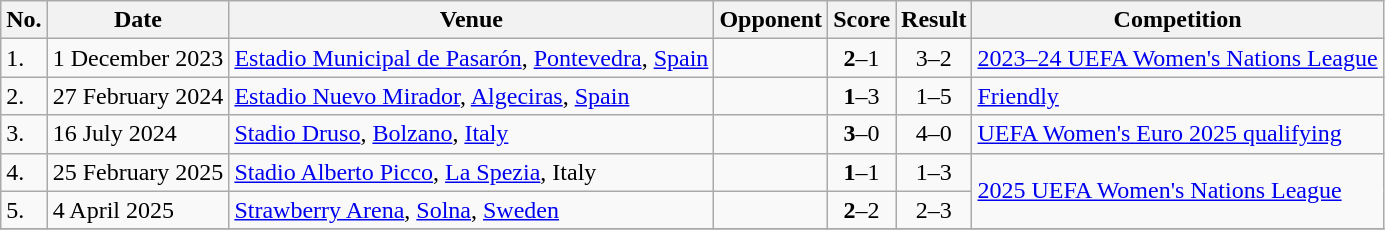<table class="wikitable">
<tr>
<th>No.</th>
<th>Date</th>
<th>Venue</th>
<th>Opponent</th>
<th>Score</th>
<th>Result</th>
<th>Competition</th>
</tr>
<tr>
<td>1.</td>
<td>1 December 2023</td>
<td><a href='#'>Estadio Municipal de Pasarón</a>, <a href='#'>Pontevedra</a>, <a href='#'>Spain</a></td>
<td></td>
<td align=center><strong>2</strong>–1</td>
<td align=center>3–2</td>
<td><a href='#'>2023–24 UEFA Women's Nations League</a></td>
</tr>
<tr>
<td>2.</td>
<td>27 February 2024</td>
<td><a href='#'>Estadio Nuevo Mirador</a>, <a href='#'>Algeciras</a>, <a href='#'>Spain</a></td>
<td></td>
<td align=center><strong>1</strong>–3</td>
<td align=center>1–5</td>
<td><a href='#'>Friendly</a></td>
</tr>
<tr>
<td>3.</td>
<td>16 July 2024</td>
<td><a href='#'>Stadio Druso</a>, <a href='#'>Bolzano</a>, <a href='#'>Italy</a></td>
<td></td>
<td align=center><strong>3</strong>–0</td>
<td align=center>4–0</td>
<td><a href='#'>UEFA Women's Euro 2025 qualifying</a></td>
</tr>
<tr>
<td>4.</td>
<td>25 February 2025</td>
<td><a href='#'>Stadio Alberto Picco</a>, <a href='#'>La Spezia</a>, Italy</td>
<td></td>
<td align=center><strong>1</strong>–1</td>
<td align=center>1–3</td>
<td rowspan=2><a href='#'>2025 UEFA Women's Nations League</a></td>
</tr>
<tr>
<td>5.</td>
<td>4 April 2025</td>
<td><a href='#'>Strawberry Arena</a>, <a href='#'>Solna</a>, <a href='#'>Sweden</a></td>
<td></td>
<td align=center><strong>2</strong>–2</td>
<td align=center>2–3</td>
</tr>
<tr>
</tr>
</table>
